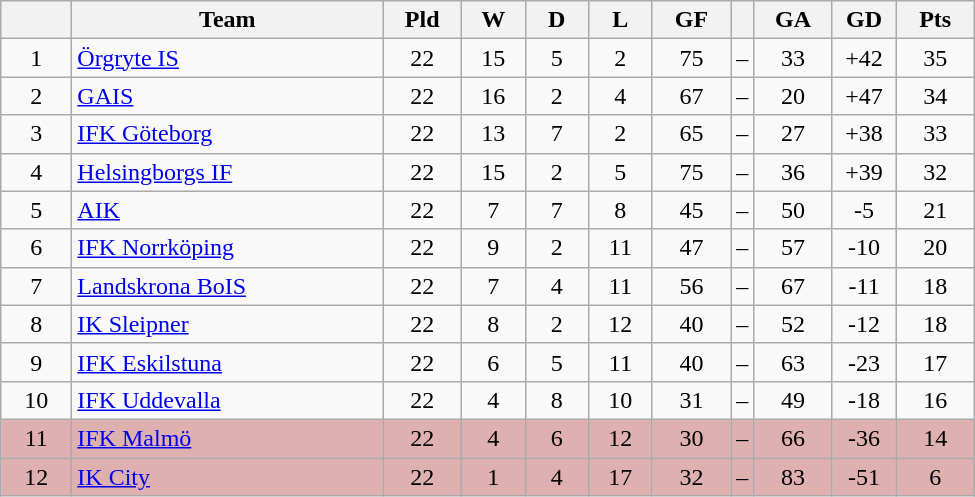<table class="wikitable" style="text-align: center;">
<tr>
<th style="width: 40px;"></th>
<th style="width: 200px;">Team</th>
<th style="width: 45px;">Pld</th>
<th style="width: 35px;">W</th>
<th style="width: 35px;">D</th>
<th style="width: 35px;">L</th>
<th style="width: 45px;">GF</th>
<th></th>
<th style="width: 45px;">GA</th>
<th style="width: 35px;">GD</th>
<th style="width: 45px;">Pts</th>
</tr>
<tr>
<td>1</td>
<td style="text-align: left;"><a href='#'>Örgryte IS</a></td>
<td>22</td>
<td>15</td>
<td>5</td>
<td>2</td>
<td>75</td>
<td>–</td>
<td>33</td>
<td>+42</td>
<td>35</td>
</tr>
<tr>
<td>2</td>
<td style="text-align: left;"><a href='#'>GAIS</a></td>
<td>22</td>
<td>16</td>
<td>2</td>
<td>4</td>
<td>67</td>
<td>–</td>
<td>20</td>
<td>+47</td>
<td>34</td>
</tr>
<tr>
<td>3</td>
<td style="text-align: left;"><a href='#'>IFK Göteborg</a></td>
<td>22</td>
<td>13</td>
<td>7</td>
<td>2</td>
<td>65</td>
<td>–</td>
<td>27</td>
<td>+38</td>
<td>33</td>
</tr>
<tr>
<td>4</td>
<td style="text-align: left;"><a href='#'>Helsingborgs IF</a></td>
<td>22</td>
<td>15</td>
<td>2</td>
<td>5</td>
<td>75</td>
<td>–</td>
<td>36</td>
<td>+39</td>
<td>32</td>
</tr>
<tr>
<td>5</td>
<td style="text-align: left;"><a href='#'>AIK</a></td>
<td>22</td>
<td>7</td>
<td>7</td>
<td>8</td>
<td>45</td>
<td>–</td>
<td>50</td>
<td>-5</td>
<td>21</td>
</tr>
<tr>
<td>6</td>
<td style="text-align: left;"><a href='#'>IFK Norrköping</a></td>
<td>22</td>
<td>9</td>
<td>2</td>
<td>11</td>
<td>47</td>
<td>–</td>
<td>57</td>
<td>-10</td>
<td>20</td>
</tr>
<tr>
<td>7</td>
<td style="text-align: left;"><a href='#'>Landskrona BoIS</a></td>
<td>22</td>
<td>7</td>
<td>4</td>
<td>11</td>
<td>56</td>
<td>–</td>
<td>67</td>
<td>-11</td>
<td>18</td>
</tr>
<tr>
<td>8</td>
<td style="text-align: left;"><a href='#'>IK Sleipner</a></td>
<td>22</td>
<td>8</td>
<td>2</td>
<td>12</td>
<td>40</td>
<td>–</td>
<td>52</td>
<td>-12</td>
<td>18</td>
</tr>
<tr>
<td>9</td>
<td style="text-align: left;"><a href='#'>IFK Eskilstuna</a></td>
<td>22</td>
<td>6</td>
<td>5</td>
<td>11</td>
<td>40</td>
<td>–</td>
<td>63</td>
<td>-23</td>
<td>17</td>
</tr>
<tr>
<td>10</td>
<td style="text-align: left;"><a href='#'>IFK Uddevalla</a></td>
<td>22</td>
<td>4</td>
<td>8</td>
<td>10</td>
<td>31</td>
<td>–</td>
<td>49</td>
<td>-18</td>
<td>16</td>
</tr>
<tr style="background: #deb0b0">
<td>11</td>
<td style="text-align: left;"><a href='#'>IFK Malmö</a></td>
<td>22</td>
<td>4</td>
<td>6</td>
<td>12</td>
<td>30</td>
<td>–</td>
<td>66</td>
<td>-36</td>
<td>14</td>
</tr>
<tr style="background: #deb0b0">
<td>12</td>
<td style="text-align: left;"><a href='#'>IK City</a></td>
<td>22</td>
<td>1</td>
<td>4</td>
<td>17</td>
<td>32</td>
<td>–</td>
<td>83</td>
<td>-51</td>
<td>6</td>
</tr>
</table>
